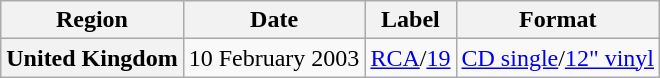<table class="wikitable plainrowheaders">
<tr>
<th>Region</th>
<th>Date</th>
<th>Label</th>
<th>Format</th>
</tr>
<tr>
<th scope="row">United Kingdom</th>
<td>10 February 2003</td>
<td><a href='#'>RCA</a>/<a href='#'>19</a></td>
<td><a href='#'>CD single</a>/<a href='#'>12" vinyl</a></td>
</tr>
</table>
